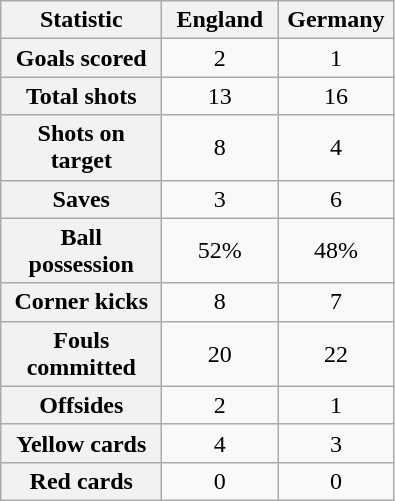<table class="wikitable plainrowheaders" style="text-align:center">
<tr>
<th scope="col" style="width:100px">Statistic</th>
<th scope="col" style="width:70px">England</th>
<th scope="col" style="width:70px">Germany</th>
</tr>
<tr>
<th scope=row>Goals scored</th>
<td>2</td>
<td>1</td>
</tr>
<tr>
<th scope=row>Total shots</th>
<td>13</td>
<td>16</td>
</tr>
<tr>
<th scope=row>Shots on target</th>
<td>8</td>
<td>4</td>
</tr>
<tr>
<th scope=row>Saves</th>
<td>3</td>
<td>6</td>
</tr>
<tr>
<th scope=row>Ball possession</th>
<td>52%</td>
<td>48%</td>
</tr>
<tr>
<th scope=row>Corner kicks</th>
<td>8</td>
<td>7</td>
</tr>
<tr>
<th scope=row>Fouls committed</th>
<td>20</td>
<td>22</td>
</tr>
<tr>
<th scope=row>Offsides</th>
<td>2</td>
<td>1</td>
</tr>
<tr>
<th scope=row>Yellow cards</th>
<td>4</td>
<td>3</td>
</tr>
<tr>
<th scope=row>Red cards</th>
<td>0</td>
<td>0</td>
</tr>
</table>
